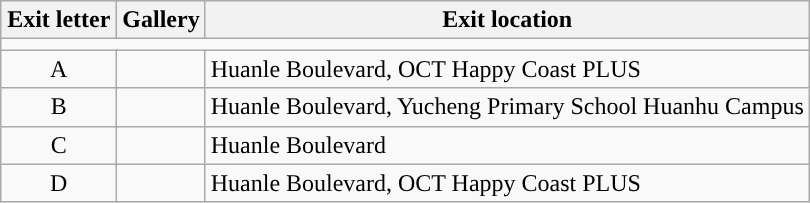<table class=wikitable>
<tr>
<th colspan=2 style="width:70px">Exit letter</th>
<th>Gallery</th>
<th>Exit location</th>
</tr>
<tr style="background:#">
<td colspan="4"></td>
</tr>
<tr>
<td colspan=2 align=center>A</td>
<td></td>
<td>Huanle Boulevard, OCT Happy Coast PLUS</td>
</tr>
<tr>
<td colspan=2 align=center>B</td>
<td></td>
<td>Huanle Boulevard, Yucheng Primary School Huanhu Campus</td>
</tr>
<tr>
<td colspan=2 align=center>C</td>
<td></td>
<td>Huanle Boulevard</td>
</tr>
<tr>
<td colspan=2 align=center>D</td>
<td></td>
<td>Huanle Boulevard, OCT Happy Coast PLUS</td>
</tr>
</table>
